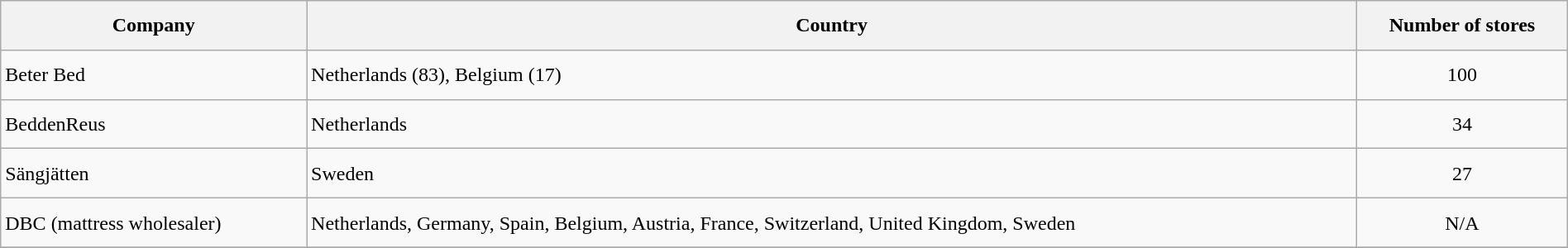<table class="wikitable" style="width:100%; height:200px" border="1">
<tr>
<th>Company</th>
<th>Country</th>
<th>Number of stores</th>
</tr>
<tr>
<td>Beter Bed</td>
<td>Netherlands (83), Belgium (17)</td>
<td align="center">100</td>
</tr>
<tr>
<td>BeddenReus</td>
<td>Netherlands</td>
<td align="center">34</td>
</tr>
<tr>
<td>Sängjätten</td>
<td>Sweden</td>
<td align="center">27</td>
</tr>
<tr>
<td>DBC (mattress wholesaler)</td>
<td>Netherlands, Germany, Spain, Belgium, Austria, France, Switzerland, United Kingdom, Sweden</td>
<td align="center">N/A</td>
</tr>
<tr>
</tr>
</table>
